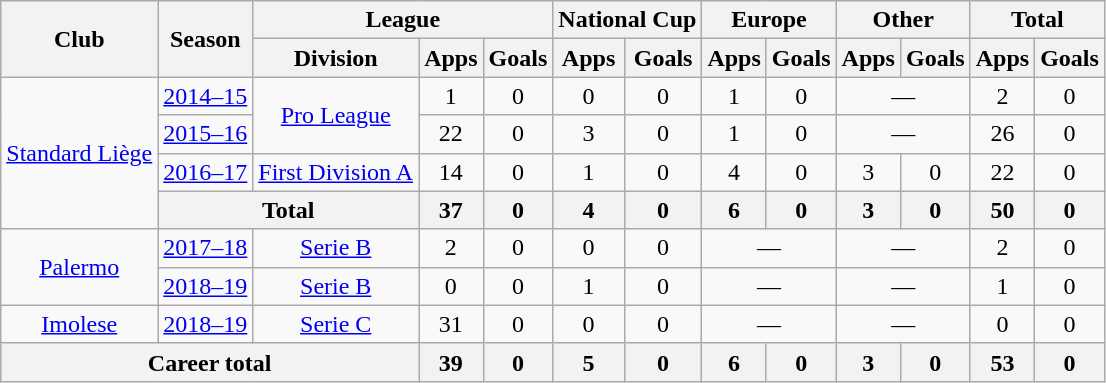<table class="wikitable" style="text-align:center">
<tr>
<th rowspan="2">Club</th>
<th rowspan="2">Season</th>
<th colspan="3">League</th>
<th colspan="2">National Cup</th>
<th colspan="2">Europe</th>
<th colspan="2">Other</th>
<th colspan="2">Total</th>
</tr>
<tr>
<th>Division</th>
<th>Apps</th>
<th>Goals</th>
<th>Apps</th>
<th>Goals</th>
<th>Apps</th>
<th>Goals</th>
<th>Apps</th>
<th>Goals</th>
<th>Apps</th>
<th>Goals</th>
</tr>
<tr>
<td rowspan="4"><a href='#'>Standard Liège</a></td>
<td><a href='#'>2014–15</a></td>
<td rowspan="2"><a href='#'>Pro League</a></td>
<td>1</td>
<td>0</td>
<td>0</td>
<td>0</td>
<td>1</td>
<td>0</td>
<td colspan="2">—</td>
<td>2</td>
<td>0</td>
</tr>
<tr>
<td><a href='#'>2015–16</a></td>
<td>22</td>
<td>0</td>
<td>3</td>
<td>0</td>
<td>1</td>
<td>0</td>
<td colspan="2">—</td>
<td>26</td>
<td>0</td>
</tr>
<tr>
<td><a href='#'>2016–17</a></td>
<td><a href='#'>First Division A</a></td>
<td>14</td>
<td>0</td>
<td>1</td>
<td>0</td>
<td>4</td>
<td>0</td>
<td>3</td>
<td>0</td>
<td>22</td>
<td>0</td>
</tr>
<tr>
<th colspan="2">Total</th>
<th>37</th>
<th>0</th>
<th>4</th>
<th>0</th>
<th>6</th>
<th>0</th>
<th>3</th>
<th>0</th>
<th>50</th>
<th>0</th>
</tr>
<tr>
<td rowspan="2"><a href='#'>Palermo</a></td>
<td><a href='#'>2017–18</a></td>
<td><a href='#'>Serie B</a></td>
<td>2</td>
<td>0</td>
<td>0</td>
<td>0</td>
<td colspan="2">—</td>
<td colspan="2">—</td>
<td>2</td>
<td>0</td>
</tr>
<tr>
<td><a href='#'>2018–19</a></td>
<td><a href='#'>Serie B</a></td>
<td>0</td>
<td>0</td>
<td>1</td>
<td>0</td>
<td colspan="2">—</td>
<td colspan="2">—</td>
<td>1</td>
<td>0</td>
</tr>
<tr>
<td><a href='#'>Imolese</a></td>
<td><a href='#'>2018–19</a></td>
<td><a href='#'>Serie C</a></td>
<td>31</td>
<td>0</td>
<td>0</td>
<td>0</td>
<td colspan="2">—</td>
<td colspan="2">—</td>
<td>0</td>
<td>0</td>
</tr>
<tr>
<th colspan="3">Career total</th>
<th>39</th>
<th>0</th>
<th>5</th>
<th>0</th>
<th>6</th>
<th>0</th>
<th>3</th>
<th>0</th>
<th>53</th>
<th>0</th>
</tr>
</table>
